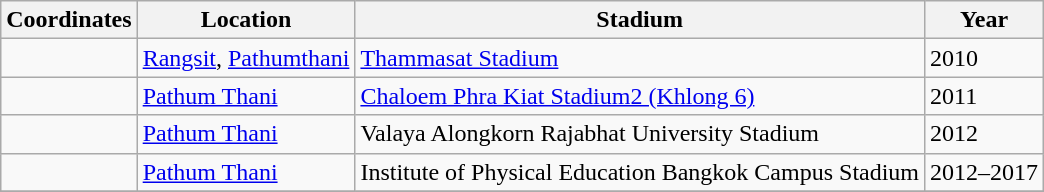<table class="wikitable sortable">
<tr>
<th>Coordinates</th>
<th>Location</th>
<th>Stadium</th>
<th>Year</th>
</tr>
<tr>
<td></td>
<td><a href='#'>Rangsit</a>, <a href='#'>Pathumthani</a></td>
<td><a href='#'>Thammasat Stadium</a></td>
<td>2010</td>
</tr>
<tr>
<td></td>
<td><a href='#'>Pathum Thani</a></td>
<td><a href='#'>Chaloem Phra Kiat Stadium2 (Khlong 6)</a></td>
<td>2011</td>
</tr>
<tr>
<td></td>
<td><a href='#'>Pathum Thani</a></td>
<td>Valaya Alongkorn Rajabhat University Stadium</td>
<td>2012</td>
</tr>
<tr>
<td></td>
<td><a href='#'>Pathum Thani</a></td>
<td>Institute of Physical Education Bangkok Campus Stadium</td>
<td>2012–2017</td>
</tr>
<tr>
</tr>
</table>
